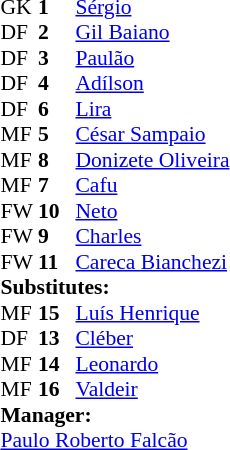<table style="font-size:90%; margin:0.2em auto;" cellspacing="0" cellpadding="0">
<tr>
<th width="25"></th>
<th width="25"></th>
</tr>
<tr>
<td>GK</td>
<td><strong>1</strong></td>
<td><a href='#'>Sérgio</a></td>
</tr>
<tr>
<td>DF</td>
<td><strong>2</strong></td>
<td><a href='#'>Gil Baiano</a></td>
<td></td>
<td></td>
</tr>
<tr>
<td>DF</td>
<td><strong>3</strong></td>
<td><a href='#'>Paulão</a></td>
<td></td>
<td></td>
</tr>
<tr>
<td>DF</td>
<td><strong>4</strong></td>
<td><a href='#'>Adílson</a></td>
</tr>
<tr>
<td>DF</td>
<td><strong>6</strong></td>
<td><a href='#'>Lira</a></td>
</tr>
<tr>
<td>MF</td>
<td><strong>5</strong></td>
<td><a href='#'>César Sampaio</a></td>
<td></td>
<td></td>
</tr>
<tr>
<td>MF</td>
<td><strong>8</strong></td>
<td><a href='#'>Donizete Oliveira</a></td>
</tr>
<tr>
<td>MF</td>
<td><strong>7</strong></td>
<td><a href='#'>Cafu</a></td>
</tr>
<tr>
<td>FW</td>
<td><strong>10</strong></td>
<td><a href='#'>Neto</a></td>
<td></td>
</tr>
<tr>
<td>FW</td>
<td><strong>9</strong></td>
<td><a href='#'>Charles</a></td>
</tr>
<tr>
<td>FW</td>
<td><strong>11</strong></td>
<td><a href='#'>Careca Bianchezi</a></td>
</tr>
<tr>
<td colspan=3><strong>Substitutes:</strong></td>
</tr>
<tr>
<td>MF</td>
<td><strong>15</strong></td>
<td><a href='#'>Luís Henrique</a></td>
<td></td>
<td></td>
</tr>
<tr>
<td>DF</td>
<td><strong>13</strong></td>
<td><a href='#'>Cléber</a></td>
<td></td>
<td></td>
</tr>
<tr>
<td>MF</td>
<td><strong>14</strong></td>
<td><a href='#'>Leonardo</a></td>
<td></td>
<td></td>
</tr>
<tr>
<td>MF</td>
<td><strong>16</strong></td>
<td><a href='#'>Valdeir</a></td>
<td></td>
<td></td>
</tr>
<tr>
<td colspan=3><strong>Manager:</strong></td>
</tr>
<tr>
<td colspan=4> <a href='#'>Paulo Roberto Falcão</a></td>
</tr>
</table>
